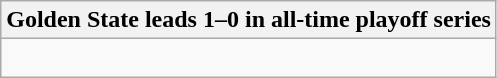<table class="wikitable collapsible collapsed">
<tr>
<th>Golden State leads 1–0 in all-time playoff series</th>
</tr>
<tr>
<td><br></td>
</tr>
</table>
